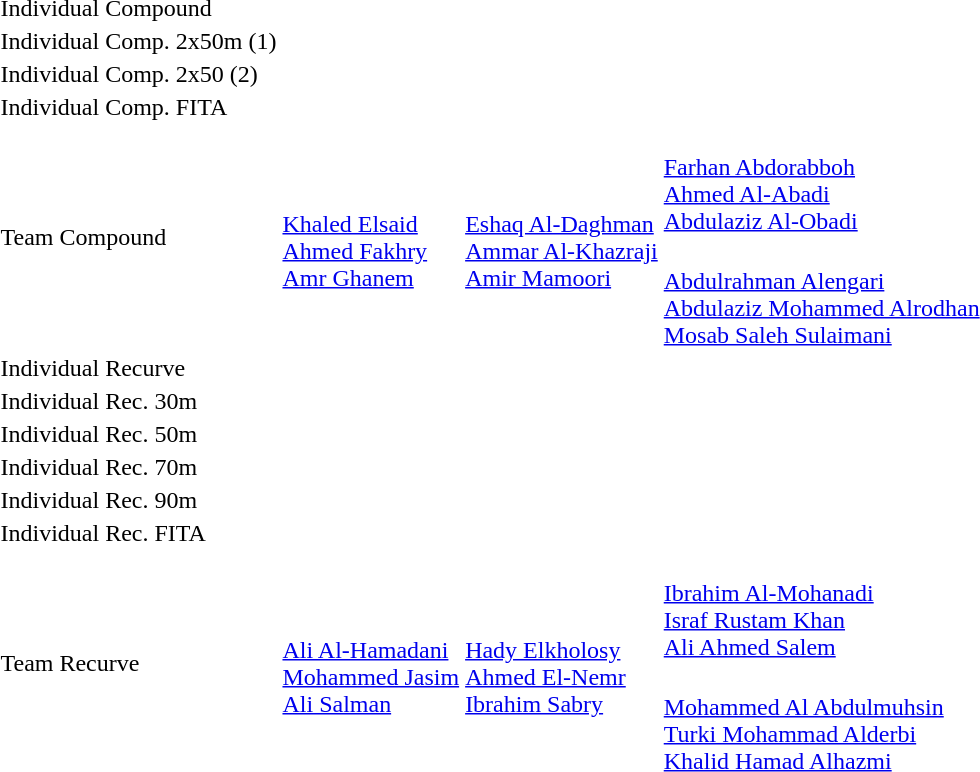<table>
<tr>
<td rowspan=2>Individual Compound</td>
<td rowspan=2></td>
<td rowspan=2></td>
<td></td>
</tr>
<tr>
<td></td>
</tr>
<tr>
<td rowspan=2>Individual Comp. 2x50m (1)</td>
<td rowspan=2></td>
<td rowspan=2></td>
<td></td>
</tr>
<tr>
<td></td>
</tr>
<tr>
<td rowspan=2>Individual Comp. 2x50 (2)</td>
<td rowspan=2></td>
<td rowspan=2></td>
<td></td>
</tr>
<tr>
<td></td>
</tr>
<tr>
<td rowspan=2>Individual Comp. FITA</td>
<td rowspan=2></td>
<td rowspan=2></td>
<td></td>
</tr>
<tr>
<td></td>
</tr>
<tr>
<td rowspan=2>Team Compound</td>
<td rowspan=2><br><a href='#'>Khaled Elsaid</a><br><a href='#'>Ahmed Fakhry</a><br><a href='#'>Amr Ghanem</a></td>
<td rowspan=2><br><a href='#'>Eshaq Al-Daghman</a><br><a href='#'>Ammar Al-Khazraji</a><br><a href='#'>Amir Mamoori</a></td>
<td><br><a href='#'>Farhan Abdorabboh</a><br><a href='#'>Ahmed Al-Abadi</a><br><a href='#'>Abdulaziz Al-Obadi</a></td>
</tr>
<tr>
<td><br><a href='#'>Abdulrahman Alengari</a><br><a href='#'>Abdulaziz Mohammed Alrodhan</a><br><a href='#'>Mosab Saleh Sulaimani</a></td>
</tr>
<tr>
<td rowspan=2>Individual Recurve</td>
<td rowspan=2></td>
<td rowspan=2></td>
<td></td>
</tr>
<tr>
<td></td>
</tr>
<tr>
<td rowspan=2>Individual Rec. 30m</td>
<td rowspan=2></td>
<td rowspan=2></td>
<td></td>
</tr>
<tr>
<td></td>
</tr>
<tr>
<td rowspan=2>Individual Rec. 50m</td>
<td rowspan=2></td>
<td rowspan=2></td>
<td></td>
</tr>
<tr>
<td></td>
</tr>
<tr>
<td rowspan=2>Individual Rec. 70m</td>
<td rowspan=2></td>
<td rowspan=2></td>
<td></td>
</tr>
<tr>
<td></td>
</tr>
<tr>
<td rowspan=2>Individual Rec. 90m</td>
<td rowspan=2></td>
<td rowspan=2></td>
<td></td>
</tr>
<tr>
<td></td>
</tr>
<tr>
<td rowspan=2>Individual Rec. FITA</td>
<td rowspan=2></td>
<td rowspan=2></td>
<td></td>
</tr>
<tr>
<td></td>
</tr>
<tr>
<td rowspan=2>Team Recurve</td>
<td rowspan=2><br><a href='#'>Ali Al-Hamadani</a><br><a href='#'>Mohammed Jasim</a><br><a href='#'>Ali Salman</a></td>
<td rowspan=2><br><a href='#'>Hady Elkholosy</a><br><a href='#'>Ahmed El-Nemr</a><br><a href='#'>Ibrahim Sabry</a></td>
<td><br><a href='#'>Ibrahim Al-Mohanadi</a><br><a href='#'>Israf Rustam Khan</a><br><a href='#'>Ali Ahmed Salem</a></td>
</tr>
<tr>
<td><br><a href='#'>Mohammed Al Abdulmuhsin</a><br><a href='#'>Turki Mohammad Alderbi</a><br><a href='#'>Khalid Hamad Alhazmi</a></td>
</tr>
</table>
